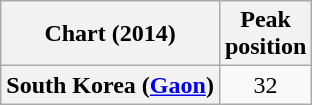<table class="wikitable plainrowheaders" style="text-align:center">
<tr>
<th scope="col">Chart (2014)</th>
<th scope="col">Peak<br>position</th>
</tr>
<tr>
<th scope="row">South Korea (<a href='#'>Gaon</a>)</th>
<td>32</td>
</tr>
</table>
